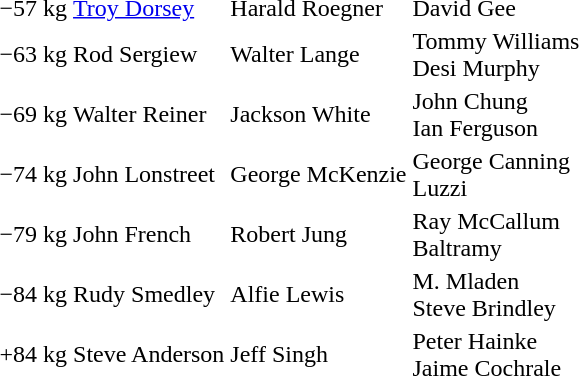<table>
<tr>
<td>−57 kg</td>
<td><a href='#'>Troy Dorsey</a> </td>
<td>Harald Roegner </td>
<td>David Gee </td>
</tr>
<tr>
<td>−63 kg</td>
<td>Rod Sergiew </td>
<td>Walter Lange </td>
<td>Tommy Williams <br>Desi Murphy </td>
</tr>
<tr>
<td>−69 kg</td>
<td>Walter Reiner </td>
<td>Jackson White </td>
<td>John Chung <br>Ian Ferguson </td>
</tr>
<tr>
<td>−74 kg</td>
<td>John Lonstreet </td>
<td>George McKenzie </td>
<td>George Canning <br>Luzzi </td>
</tr>
<tr>
<td>−79 kg</td>
<td>John French </td>
<td>Robert Jung </td>
<td>Ray McCallum <br>Baltramy </td>
</tr>
<tr>
<td>−84 kg</td>
<td>Rudy Smedley </td>
<td>Alfie Lewis </td>
<td>M. Mladen <br>Steve Brindley </td>
</tr>
<tr>
<td>+84 kg</td>
<td>Steve Anderson </td>
<td>Jeff Singh </td>
<td>Peter Hainke <br>Jaime Cochrale </td>
</tr>
<tr>
</tr>
</table>
